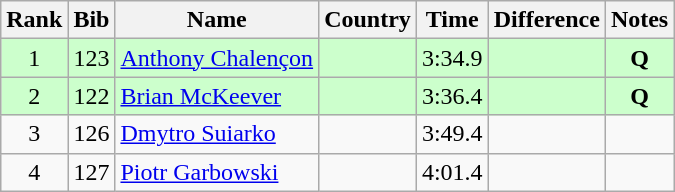<table class="wikitable sortable" style="text-align:center">
<tr>
<th>Rank</th>
<th>Bib</th>
<th>Name</th>
<th>Country</th>
<th>Time</th>
<th>Difference</th>
<th>Notes</th>
</tr>
<tr bgcolor=ccffcc>
<td>1</td>
<td>123</td>
<td align=left><a href='#'>Anthony Chalençon</a><br></td>
<td align=left></td>
<td>3:34.9</td>
<td></td>
<td><strong>Q</strong></td>
</tr>
<tr bgcolor=ccffcc>
<td>2</td>
<td>122</td>
<td align=left><a href='#'>Brian McKeever</a><br></td>
<td align=left></td>
<td>3:36.4</td>
<td></td>
<td><strong>Q</strong></td>
</tr>
<tr>
<td>3</td>
<td>126</td>
<td align=left><a href='#'>Dmytro Suiarko</a><br></td>
<td align=left></td>
<td>3:49.4</td>
<td></td>
<td></td>
</tr>
<tr>
<td>4</td>
<td>127</td>
<td align=left><a href='#'>Piotr Garbowski</a><br></td>
<td align=left></td>
<td>4:01.4</td>
<td></td>
<td></td>
</tr>
</table>
